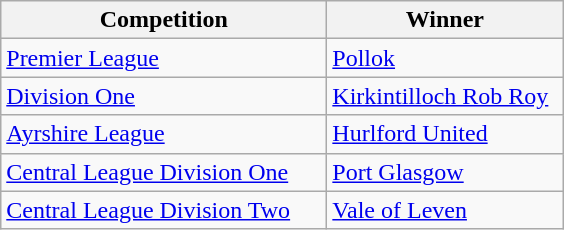<table class="wikitable">
<tr>
<th width=210>Competition</th>
<th width=150>Winner</th>
</tr>
<tr>
<td><a href='#'>Premier League</a></td>
<td><a href='#'>Pollok</a></td>
</tr>
<tr>
<td><a href='#'>Division One</a></td>
<td><a href='#'>Kirkintilloch Rob Roy</a></td>
</tr>
<tr>
<td><a href='#'>Ayrshire League</a></td>
<td><a href='#'>Hurlford United</a></td>
</tr>
<tr>
<td><a href='#'>Central League Division One</a></td>
<td><a href='#'>Port Glasgow</a></td>
</tr>
<tr>
<td><a href='#'>Central League Division Two</a></td>
<td><a href='#'>Vale of Leven</a></td>
</tr>
</table>
